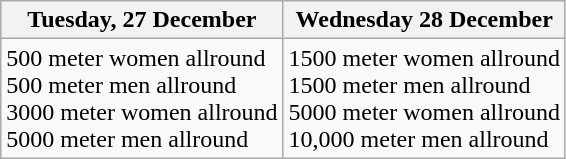<table class="wikitable">
<tr>
<th>Tuesday, 27 December</th>
<th>Wednesday 28 December</th>
</tr>
<tr>
<td Valign=top>500 meter women allround <br> 500 meter men allround <br> 3000 meter women allround <br> 5000 meter men allround</td>
<td Valign=top>1500 meter women allround <br> 1500 meter men allround <br> 5000 meter women allround <br> 10,000 meter men allround</td>
</tr>
</table>
